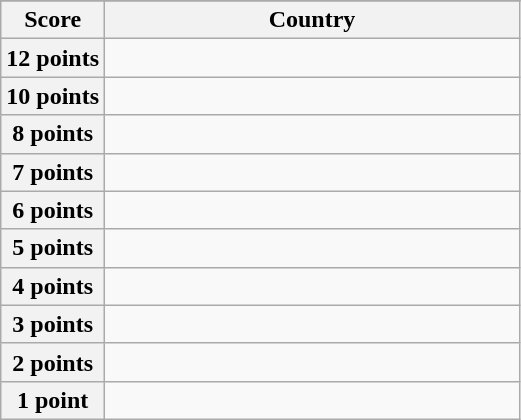<table class="wikitable">
<tr>
</tr>
<tr>
<th scope="col" width="20%">Score</th>
<th scope="col">Country</th>
</tr>
<tr>
<th scope="row">12 points</th>
<td></td>
</tr>
<tr>
<th scope="row">10 points</th>
<td></td>
</tr>
<tr>
<th scope="row">8 points</th>
<td></td>
</tr>
<tr>
<th scope="row">7 points</th>
<td></td>
</tr>
<tr>
<th scope="row">6 points</th>
<td></td>
</tr>
<tr>
<th scope="row">5 points</th>
<td></td>
</tr>
<tr>
<th scope="row">4 points</th>
<td></td>
</tr>
<tr>
<th scope="row">3 points</th>
<td></td>
</tr>
<tr>
<th scope="row">2 points</th>
<td></td>
</tr>
<tr>
<th scope="row">1 point</th>
<td></td>
</tr>
</table>
